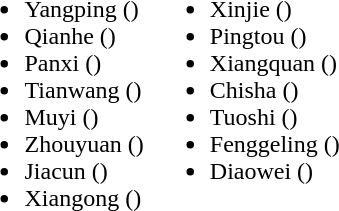<table>
<tr>
<td valign="top"><br><ul><li>Yangping ()</li><li>Qianhe ()</li><li>Panxi ()</li><li>Tianwang ()</li><li>Muyi ()</li><li>Zhouyuan ()</li><li>Jiacun ()</li><li>Xiangong ()</li></ul></td>
<td valign="top"><br><ul><li>Xinjie ()</li><li>Pingtou ()</li><li>Xiangquan ()</li><li>Chisha ()</li><li>Tuoshi ()</li><li>Fenggeling ()</li><li>Diaowei ()</li></ul></td>
</tr>
</table>
